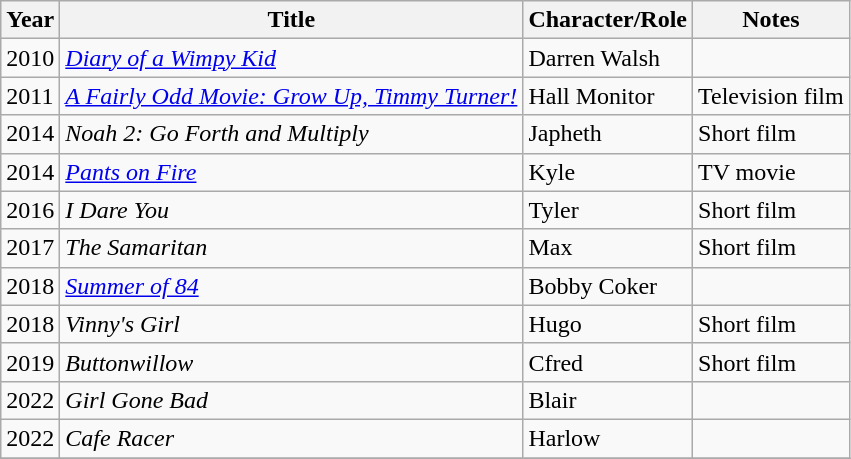<table class="wikitable">
<tr>
<th>Year</th>
<th>Title</th>
<th>Character/Role</th>
<th>Notes</th>
</tr>
<tr>
<td>2010</td>
<td><em><a href='#'>Diary of a Wimpy Kid</a></em></td>
<td>Darren Walsh</td>
<td></td>
</tr>
<tr>
<td>2011</td>
<td><em><a href='#'>A Fairly Odd Movie: Grow Up, Timmy Turner!</a></em></td>
<td>Hall Monitor</td>
<td>Television film</td>
</tr>
<tr>
<td>2014</td>
<td><em>Noah 2: Go Forth and Multiply</em></td>
<td>Japheth</td>
<td>Short film</td>
</tr>
<tr>
<td>2014</td>
<td><em><a href='#'>Pants on Fire</a></em></td>
<td>Kyle</td>
<td>TV movie</td>
</tr>
<tr>
<td>2016</td>
<td><em>I Dare You</em></td>
<td>Tyler</td>
<td>Short film</td>
</tr>
<tr>
<td>2017</td>
<td><em>The Samaritan</em></td>
<td>Max</td>
<td>Short film</td>
</tr>
<tr>
<td>2018</td>
<td><em><a href='#'>Summer of 84</a></em></td>
<td>Bobby Coker</td>
<td></td>
</tr>
<tr>
<td>2018</td>
<td><em>Vinny's Girl</em></td>
<td>Hugo</td>
<td>Short film</td>
</tr>
<tr>
<td>2019</td>
<td><em>Buttonwillow</em></td>
<td>Cfred</td>
<td>Short film</td>
</tr>
<tr>
<td>2022</td>
<td><em>Girl Gone Bad</em></td>
<td>Blair</td>
<td></td>
</tr>
<tr>
<td>2022</td>
<td><em>Cafe Racer</em></td>
<td>Harlow</td>
<td></td>
</tr>
<tr>
</tr>
</table>
